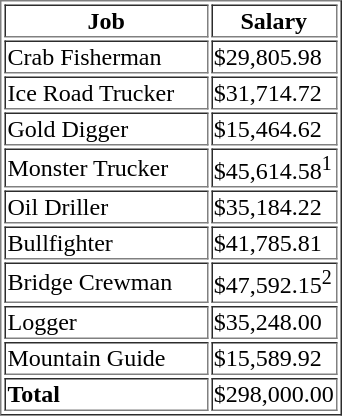<table style="width:18%; height:100px" border="1">
<tr>
<th>Job</th>
<th>Salary</th>
</tr>
<tr style="height:20px">
<td>Crab Fisherman</td>
<td style="width:75px">$29,805.98</td>
</tr>
<tr>
<td>Ice Road Trucker</td>
<td style="width:75px">$31,714.72</td>
</tr>
<tr>
<td>Gold Digger</td>
<td style="width:75px">$15,464.62</td>
</tr>
<tr>
<td>Monster Trucker</td>
<td style="width:75px">$45,614.58<sup>1</sup></td>
</tr>
<tr>
<td>Oil Driller</td>
<td style="width:75px">$35,184.22</td>
</tr>
<tr>
<td>Bullfighter</td>
<td style="width:75px">$41,785.81</td>
</tr>
<tr>
<td>Bridge Crewman</td>
<td style="width:75px">$47,592.15<sup>2</sup></td>
</tr>
<tr>
<td>Logger</td>
<td style="width:75px">$35,248.00</td>
</tr>
<tr>
<td>Mountain Guide</td>
<td style="width:75px">$15,589.92</td>
</tr>
<tr>
<td><strong>Total</strong></td>
<td>$298,000.00</td>
</tr>
</table>
